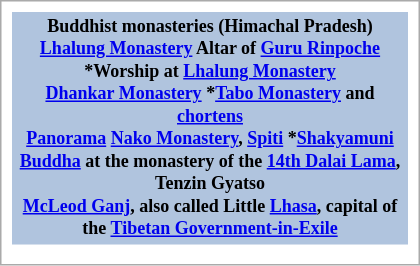<table style="float:right; clear:right; margin-left: 10px; text-align: center; border:1px solid #aaaaaa; padding:5px; font-size: 85%; width:280px;" class="box">
<tr>
<th style="padding:0.2em; border solid thin #0000CC; text-align:center; margin-bottom:5px; background:lightsteelblue; font-size:12px;">Buddhist monasteries (Himachal Pradesh)<div></div> <a href='#'>Lhalung Monastery</a> Altar of <a href='#'>Guru Rinpoche</a> *Worship at <a href='#'>Lhalung Monastery</a> <br><a href='#'>Dhankar Monastery</a> *<a href='#'>Tabo Monastery</a> and <a href='#'>chortens</a><br><a href='#'>Panorama</a> <a href='#'>Nako Monastery</a>, <a href='#'>Spiti</a> *<a href='#'>Shakyamuni Buddha</a> at the monastery of the <a href='#'>14th Dalai Lama</a>, Tenzin Gyatso<br><a href='#'>McLeod Ganj</a>, also called Little <a href='#'>Lhasa</a>, capital of the <a href='#'>Tibetan Government-in-Exile</a><br></th>
</tr>
<tr valign="top">
<td></td>
</tr>
<tr>
</tr>
</table>
